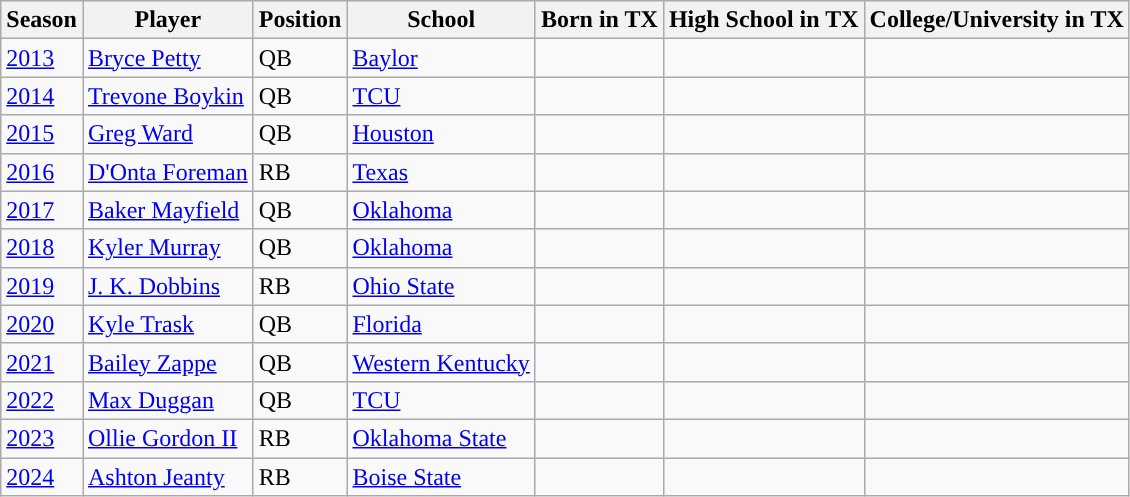<table class="wikitable">
<tr>
<th bgcolor="#e5e5e5">Season</th>
<th bgcolor="#e5e5e5">Player</th>
<th bgcolor="#e5e5e5">Position</th>
<th bgcolor="#e5e5e5">School</th>
<th>Born in TX</th>
<th>High School in TX</th>
<th>College/University in TX</th>
</tr>
<tr>
<td><a href='#'>2013</a></td>
<td><a href='#'>Bryce Petty</a></td>
<td>QB</td>
<td><a href='#'>Baylor</a></td>
<td> </td>
<td style="text-align:center"></td>
<td style="text-align:center"></td>
</tr>
<tr>
<td><a href='#'>2014</a></td>
<td><a href='#'>Trevone Boykin</a></td>
<td>QB</td>
<td><a href='#'>TCU</a></td>
<td style="text-align:center"></td>
<td style="text-align:center"></td>
<td style="text-align:center"></td>
</tr>
<tr>
<td><a href='#'>2015</a></td>
<td><a href='#'>Greg Ward</a></td>
<td>QB</td>
<td><a href='#'>Houston</a></td>
<td style="text-align:center"></td>
<td style="text-align:center"></td>
<td style="text-align:center"></td>
</tr>
<tr>
<td><a href='#'>2016</a></td>
<td><a href='#'>D'Onta Foreman</a></td>
<td>RB</td>
<td><a href='#'>Texas</a></td>
<td style="text-align:center"></td>
<td style="text-align:center"></td>
<td style="text-align:center"></td>
</tr>
<tr>
<td><a href='#'>2017</a></td>
<td><a href='#'>Baker Mayfield</a></td>
<td>QB</td>
<td><a href='#'>Oklahoma</a></td>
<td style="text-align:center"></td>
<td style="text-align:center"></td>
<td style="text-align:center"></td>
</tr>
<tr>
<td><a href='#'>2018</a></td>
<td><a href='#'>Kyler Murray</a></td>
<td>QB</td>
<td><a href='#'>Oklahoma</a></td>
<td style="text-align:center"></td>
<td style="text-align:center"></td>
<td style="text-align:center"></td>
</tr>
<tr>
<td><a href='#'>2019</a></td>
<td><a href='#'>J. K. Dobbins</a></td>
<td>RB</td>
<td><a href='#'>Ohio State</a></td>
<td style="text-align:center"></td>
<td style="text-align:center"></td>
<td></td>
</tr>
<tr>
<td><a href='#'>2020</a></td>
<td><a href='#'>Kyle Trask</a></td>
<td>QB</td>
<td><a href='#'>Florida</a></td>
<td style="text-align:center"></td>
<td style="text-align:center"></td>
<td></td>
</tr>
<tr>
<td><a href='#'>2021</a></td>
<td><a href='#'>Bailey Zappe</a></td>
<td>QB</td>
<td><a href='#'>Western Kentucky</a></td>
<td style="text-align:center"></td>
<td style="text-align:center"></td>
<td style="text-align:center"></td>
</tr>
<tr>
<td><a href='#'>2022</a></td>
<td><a href='#'>Max Duggan</a></td>
<td>QB</td>
<td><a href='#'>TCU</a></td>
<td></td>
<td></td>
<td style="text-align:center"></td>
</tr>
<tr>
<td><a href='#'>2023</a></td>
<td><a href='#'>Ollie Gordon II</a></td>
<td>RB</td>
<td><a href='#'>Oklahoma State</a></td>
<td style="text-align:center"></td>
<td style="text-align:center"></td>
<td></td>
</tr>
<tr>
<td><a href='#'>2024</a></td>
<td><a href='#'>Ashton Jeanty</a></td>
<td>RB</td>
<td><a href='#'>Boise State</a></td>
<td></td>
<td style="text-align:center"></td>
<td></td>
</tr>
</table>
